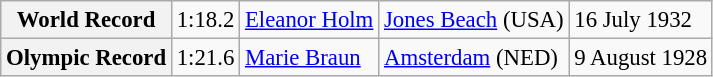<table class="wikitable" style="font-size:95%;">
<tr>
<th>World Record</th>
<td>1:18.2</td>
<td> <a href='#'>Eleanor Holm</a></td>
<td><a href='#'>Jones Beach</a> (USA)</td>
<td>16 July 1932</td>
</tr>
<tr>
<th>Olympic Record</th>
<td>1:21.6</td>
<td> <a href='#'>Marie Braun</a></td>
<td><a href='#'>Amsterdam</a> (NED)</td>
<td>9 August 1928</td>
</tr>
</table>
